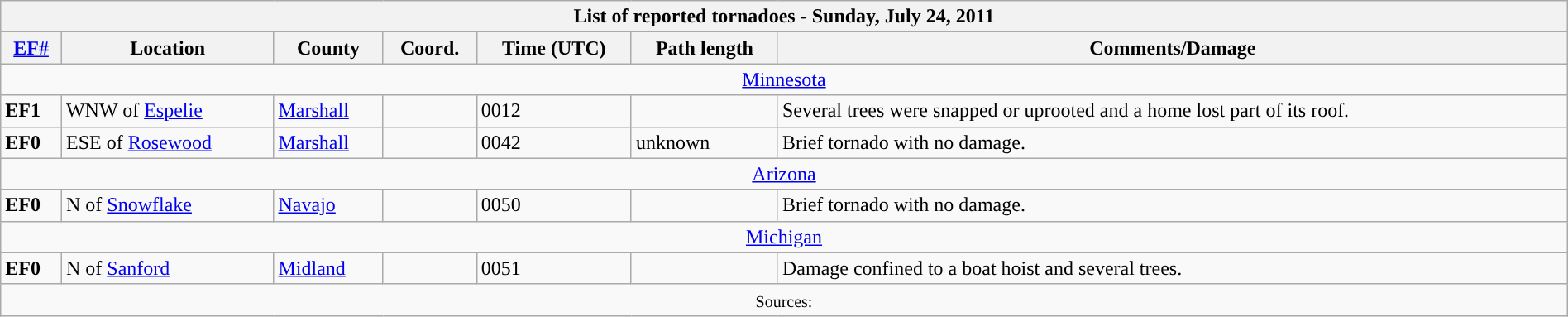<table class="wikitable collapsible" width="100%">
<tr>
<th colspan="7">List of reported tornadoes - Sunday, July 24, 2011</th>
</tr>
<tr>
<th><a href='#'>EF#</a></th>
<th>Location</th>
<th>County</th>
<th>Coord.</th>
<th>Time (UTC)</th>
<th>Path length</th>
<th>Comments/Damage</th>
</tr>
<tr>
<td colspan="7" align=center><a href='#'>Minnesota</a></td>
</tr>
<tr>
<td><strong>EF1</strong></td>
<td>WNW of <a href='#'>Espelie</a></td>
<td><a href='#'>Marshall</a></td>
<td></td>
<td>0012</td>
<td></td>
<td>Several trees were snapped or uprooted and a home lost part of its roof.</td>
</tr>
<tr>
<td><strong>EF0</strong></td>
<td>ESE of <a href='#'>Rosewood</a></td>
<td><a href='#'>Marshall</a></td>
<td></td>
<td>0042</td>
<td>unknown</td>
<td>Brief tornado with no damage.</td>
</tr>
<tr>
<td colspan="7" align=center><a href='#'>Arizona</a></td>
</tr>
<tr>
<td><strong>EF0</strong></td>
<td>N of <a href='#'>Snowflake</a></td>
<td><a href='#'>Navajo</a></td>
<td></td>
<td>0050</td>
<td></td>
<td>Brief tornado with no damage.</td>
</tr>
<tr>
<td colspan="7" align=center><a href='#'>Michigan</a></td>
</tr>
<tr>
<td><strong>EF0</strong></td>
<td>N of <a href='#'>Sanford</a></td>
<td><a href='#'>Midland</a></td>
<td></td>
<td>0051</td>
<td></td>
<td>Damage confined to a boat hoist and several trees.</td>
</tr>
<tr>
<td colspan="7" align=center><small>Sources:  </small></td>
</tr>
</table>
